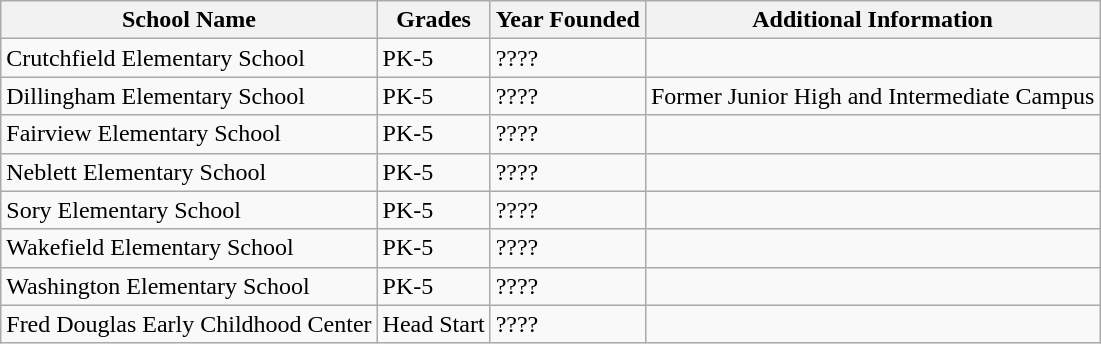<table class="wikitable sortable">
<tr>
<th>School Name</th>
<th>Grades</th>
<th>Year Founded</th>
<th>Additional Information</th>
</tr>
<tr>
<td>Crutchfield Elementary School</td>
<td>PK-5</td>
<td>????</td>
<td></td>
</tr>
<tr>
<td>Dillingham Elementary School</td>
<td>PK-5</td>
<td>????</td>
<td>Former Junior High and Intermediate Campus</td>
</tr>
<tr>
<td>Fairview Elementary School</td>
<td>PK-5</td>
<td>????</td>
<td></td>
</tr>
<tr>
<td>Neblett Elementary School</td>
<td>PK-5</td>
<td>????</td>
<td></td>
</tr>
<tr>
<td>Sory Elementary School</td>
<td>PK-5</td>
<td>????</td>
<td></td>
</tr>
<tr>
<td>Wakefield Elementary School</td>
<td>PK-5</td>
<td>????</td>
<td></td>
</tr>
<tr>
<td>Washington Elementary School</td>
<td>PK-5</td>
<td>????</td>
<td></td>
</tr>
<tr>
<td>Fred Douglas Early Childhood Center</td>
<td>Head Start</td>
<td>????</td>
<td></td>
</tr>
</table>
